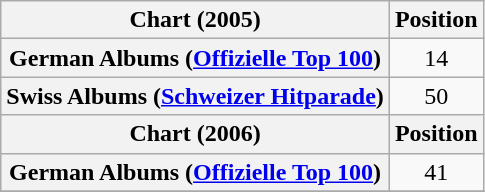<table class="wikitable sortable plainrowheaders" style="text-align:center;">
<tr>
<th scope="col">Chart (2005)</th>
<th scope="col">Position</th>
</tr>
<tr>
<th scope="row">German Albums (<a href='#'>Offizielle Top 100</a>)</th>
<td style="text-align:center;">14</td>
</tr>
<tr>
<th scope="row">Swiss Albums (<a href='#'>Schweizer Hitparade</a>)</th>
<td style="text-align:center;">50</td>
</tr>
<tr>
<th scope="col">Chart (2006)</th>
<th scope="col">Position</th>
</tr>
<tr>
<th scope="row">German Albums (<a href='#'>Offizielle Top 100</a>)</th>
<td style="text-align:center;">41</td>
</tr>
<tr>
</tr>
</table>
